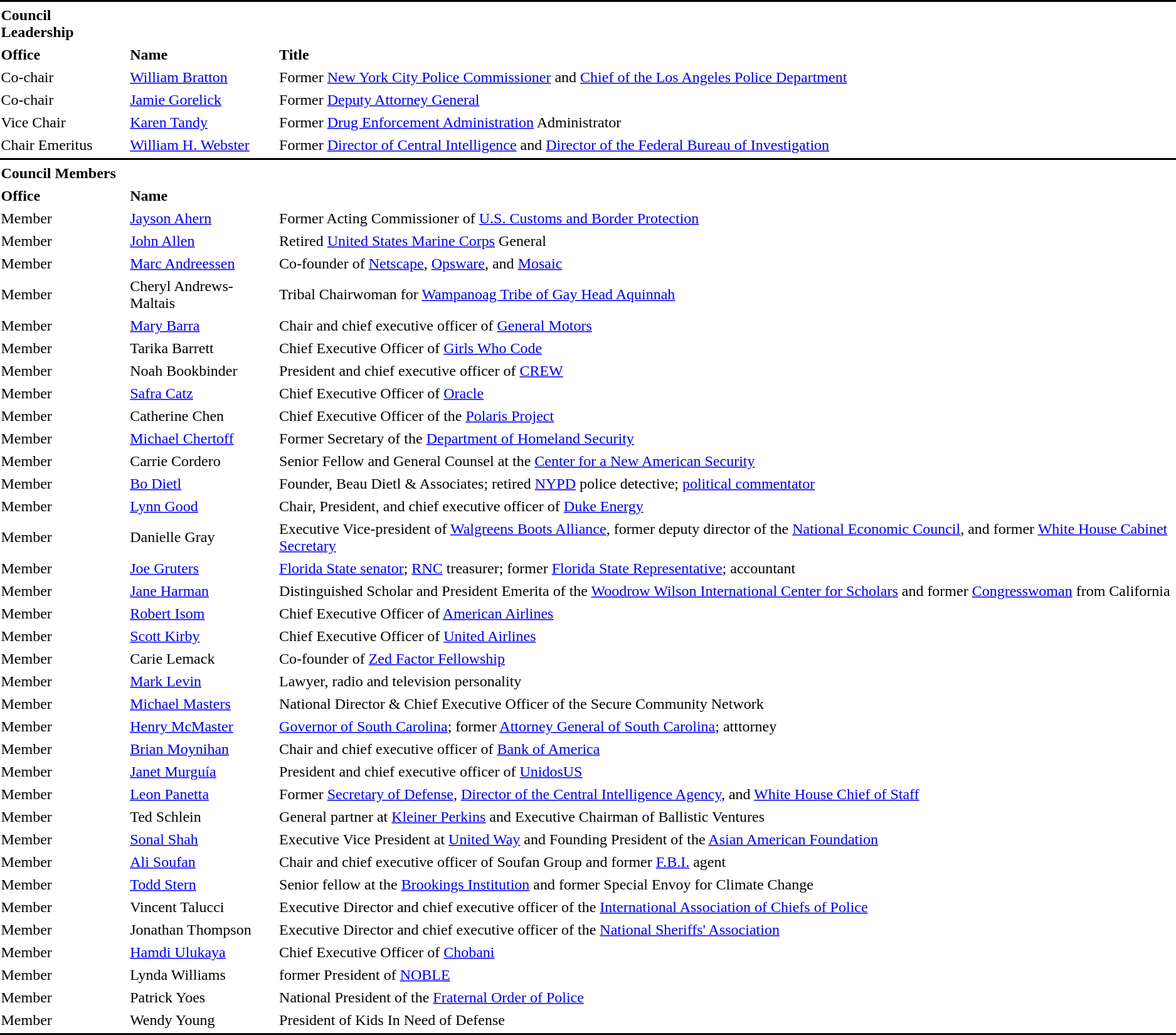<table cellpadding="1" cellspacing="4">
<tr>
<th style="background:#000;" colspan="3"></th>
</tr>
<tr>
<td align="left"><strong>Council Leadership</strong></td>
</tr>
<tr>
<td align="left"><strong>Office</strong></td>
<td align="left"><strong>Name</strong></td>
<td align="left"><strong>Title</strong></td>
<td></td>
</tr>
<tr>
<td>Co-chair</td>
<td><a href='#'>William Bratton</a></td>
<td>Former <a href='#'>New York City Police Commissioner</a> and <a href='#'>Chief of the Los Angeles Police Department</a></td>
</tr>
<tr>
<td>Co-chair</td>
<td><a href='#'>Jamie Gorelick</a></td>
<td>Former <a href='#'>Deputy Attorney General</a></td>
</tr>
<tr>
<td>Vice Chair</td>
<td><a href='#'>Karen Tandy</a></td>
<td>Former <a href='#'>Drug Enforcement Administration</a> Administrator</td>
</tr>
<tr>
<td>Chair Emeritus</td>
<td><a href='#'>William H. Webster</a></td>
<td>Former <a href='#'>Director of Central Intelligence</a> and <a href='#'>Director of the Federal Bureau of Investigation</a></td>
</tr>
<tr>
<th style="background:#000;" colspan="3"></th>
</tr>
<tr>
<td align="left"><strong>Council Members</strong></td>
</tr>
<tr>
<td align="left"><strong>Office</strong></td>
<td align="left"><strong>Name</strong></td>
<td></td>
</tr>
<tr>
<td>Member</td>
<td><a href='#'>Jayson Ahern</a></td>
<td>Former Acting Commissioner of <a href='#'>U.S. Customs and Border Protection</a></td>
</tr>
<tr>
<td>Member</td>
<td><a href='#'>John Allen</a></td>
<td>Retired <a href='#'>United States Marine Corps</a> General</td>
</tr>
<tr>
<td>Member</td>
<td><a href='#'>Marc Andreessen</a></td>
<td>Co-founder of <a href='#'>Netscape</a>, <a href='#'>Opsware</a>, and <a href='#'>Mosaic</a></td>
</tr>
<tr>
<td>Member</td>
<td>Cheryl Andrews-Maltais</td>
<td>Tribal Chairwoman for <a href='#'>Wampanoag Tribe of Gay Head Aquinnah</a></td>
</tr>
<tr>
<td>Member</td>
<td><a href='#'>Mary Barra</a></td>
<td>Chair and chief executive officer of <a href='#'>General Motors</a></td>
</tr>
<tr>
<td>Member</td>
<td>Tarika Barrett</td>
<td>Chief Executive Officer of <a href='#'>Girls Who Code</a></td>
</tr>
<tr>
<td>Member</td>
<td>Noah Bookbinder</td>
<td>President and chief executive officer of <a href='#'>CREW</a></td>
</tr>
<tr>
<td>Member</td>
<td><a href='#'>Safra Catz</a></td>
<td>Chief Executive Officer of <a href='#'>Oracle</a></td>
</tr>
<tr>
<td>Member</td>
<td>Catherine Chen</td>
<td>Chief Executive Officer of the <a href='#'>Polaris Project</a></td>
</tr>
<tr>
<td>Member</td>
<td><a href='#'>Michael Chertoff</a></td>
<td>Former Secretary of the <a href='#'>Department of Homeland Security</a></td>
</tr>
<tr>
<td>Member</td>
<td>Carrie Cordero</td>
<td>Senior Fellow and General Counsel at the <a href='#'>Center for a New American Security</a></td>
</tr>
<tr>
<td>Member</td>
<td><a href='#'>Bo Dietl</a></td>
<td>Founder, Beau Dietl & Associates; retired <a href='#'>NYPD</a> police detective; <a href='#'>political commentator</a></td>
</tr>
<tr>
<td>Member</td>
<td><a href='#'>Lynn Good</a></td>
<td>Chair, President, and chief executive officer of <a href='#'>Duke Energy</a></td>
</tr>
<tr>
<td>Member</td>
<td>Danielle Gray</td>
<td>Executive Vice-president of <a href='#'>Walgreens Boots Alliance</a>, former deputy director of the <a href='#'>National Economic Council</a>, and former <a href='#'>White House Cabinet Secretary</a></td>
</tr>
<tr>
<td>Member</td>
<td><a href='#'>Joe Gruters</a></td>
<td><a href='#'>Florida State senator</a>; <a href='#'>RNC</a> treasurer; former <a href='#'>Florida State Representative</a>; accountant </td>
</tr>
<tr>
<td>Member</td>
<td><a href='#'>Jane Harman</a></td>
<td>Distinguished Scholar and President Emerita of the <a href='#'>Woodrow Wilson International Center for Scholars</a> and former <a href='#'>Congresswoman</a> from California</td>
</tr>
<tr>
<td>Member</td>
<td><a href='#'>Robert Isom</a></td>
<td>Chief Executive Officer of <a href='#'>American Airlines</a></td>
</tr>
<tr>
<td>Member</td>
<td><a href='#'>Scott Kirby</a></td>
<td>Chief Executive Officer of <a href='#'>United Airlines</a></td>
</tr>
<tr>
<td>Member</td>
<td>Carie Lemack</td>
<td>Co-founder of <a href='#'>Zed Factor Fellowship</a></td>
</tr>
<tr>
<td>Member</td>
<td><a href='#'>Mark Levin</a></td>
<td>Lawyer, radio and television personality</td>
</tr>
<tr>
<td>Member</td>
<td><a href='#'>Michael Masters</a></td>
<td>National Director & Chief Executive Officer of the Secure Community Network</td>
</tr>
<tr>
<td>Member</td>
<td><a href='#'>Henry McMaster</a></td>
<td><a href='#'>Governor of South Carolina</a>; former <a href='#'>Attorney General of South Carolina</a>; atttorney</td>
</tr>
<tr>
<td>Member</td>
<td><a href='#'>Brian Moynihan</a></td>
<td>Chair and chief executive officer of <a href='#'>Bank of America</a></td>
</tr>
<tr>
<td>Member</td>
<td><a href='#'>Janet Murguía</a></td>
<td>President and chief executive officer of <a href='#'>UnidosUS</a></td>
</tr>
<tr>
<td>Member</td>
<td><a href='#'>Leon Panetta</a></td>
<td>Former <a href='#'>Secretary of Defense</a>, <a href='#'>Director of the Central Intelligence Agency</a>, and <a href='#'>White House Chief of Staff</a></td>
</tr>
<tr>
<td>Member</td>
<td>Ted Schlein</td>
<td>General partner at <a href='#'>Kleiner Perkins</a> and Executive Chairman of Ballistic Ventures</td>
</tr>
<tr>
<td>Member</td>
<td><a href='#'>Sonal Shah</a></td>
<td>Executive Vice President at <a href='#'>United Way</a> and Founding President of the <a href='#'>Asian American Foundation</a></td>
</tr>
<tr>
<td>Member</td>
<td><a href='#'>Ali Soufan</a></td>
<td>Chair and chief executive officer of Soufan Group and former <a href='#'>F.B.I.</a> agent</td>
</tr>
<tr>
<td>Member</td>
<td><a href='#'>Todd Stern</a></td>
<td>Senior fellow at the <a href='#'>Brookings Institution</a> and former Special Envoy for Climate Change</td>
</tr>
<tr>
<td>Member</td>
<td>Vincent Talucci</td>
<td>Executive Director and chief executive officer of the <a href='#'>International Association of Chiefs of Police</a></td>
</tr>
<tr>
<td>Member</td>
<td>Jonathan Thompson</td>
<td>Executive Director and chief executive officer of the <a href='#'>National Sheriffs' Association</a></td>
</tr>
<tr>
<td>Member</td>
<td><a href='#'>Hamdi Ulukaya</a></td>
<td>Chief Executive Officer of <a href='#'>Chobani</a></td>
</tr>
<tr>
<td>Member</td>
<td>Lynda Williams</td>
<td>former President of <a href='#'>NOBLE</a></td>
</tr>
<tr>
<td>Member</td>
<td>Patrick Yoes</td>
<td>National President of the <a href='#'>Fraternal Order of Police</a></td>
</tr>
<tr>
<td>Member</td>
<td>Wendy Young</td>
<td>President of Kids In Need of Defense</td>
</tr>
<tr>
<th style="background:#000;" colspan="3"></th>
</tr>
</table>
